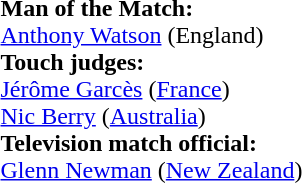<table style="width:100%">
<tr>
<td><br><strong>Man of the Match:</strong>
<br><a href='#'>Anthony Watson</a> (England)<br><strong>Touch judges:</strong>
<br><a href='#'>Jérôme Garcès</a> (<a href='#'>France</a>)
<br><a href='#'>Nic Berry</a> (<a href='#'>Australia</a>)
<br><strong>Television match official:</strong>
<br><a href='#'>Glenn Newman</a> (<a href='#'>New Zealand</a>)</td>
</tr>
</table>
